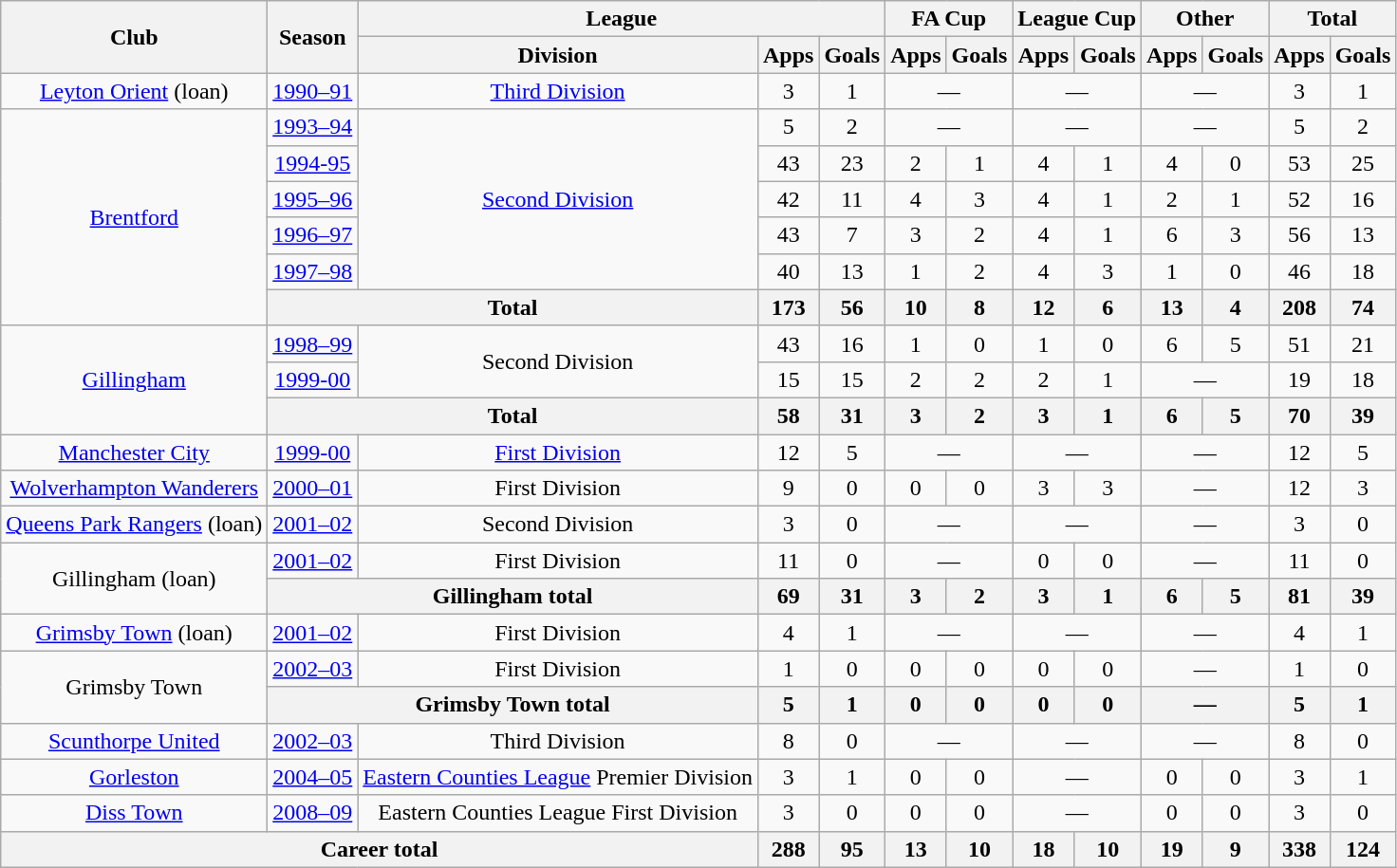<table class="wikitable" style="text-align: center">
<tr>
<th rowspan="2">Club</th>
<th rowspan="2">Season</th>
<th colspan="3">League</th>
<th colspan="2">FA Cup</th>
<th colspan="2">League Cup</th>
<th colspan="2">Other</th>
<th colspan="2">Total</th>
</tr>
<tr>
<th>Division</th>
<th>Apps</th>
<th>Goals</th>
<th>Apps</th>
<th>Goals</th>
<th>Apps</th>
<th>Goals</th>
<th>Apps</th>
<th>Goals</th>
<th>Apps</th>
<th>Goals</th>
</tr>
<tr>
<td><a href='#'>Leyton Orient</a> (loan)</td>
<td><a href='#'>1990–91</a></td>
<td><a href='#'>Third Division</a></td>
<td>3</td>
<td>1</td>
<td colspan="2">—</td>
<td colspan="2">—</td>
<td colspan="2">—</td>
<td>3</td>
<td>1</td>
</tr>
<tr>
<td rowspan="6"><a href='#'>Brentford</a></td>
<td><a href='#'>1993–94</a></td>
<td rowspan="5"><a href='#'>Second Division</a></td>
<td>5</td>
<td>2</td>
<td colspan="2">—</td>
<td colspan="2">—</td>
<td colspan="2">—</td>
<td>5</td>
<td>2</td>
</tr>
<tr>
<td><a href='#'>1994-95</a></td>
<td>43</td>
<td>23</td>
<td>2</td>
<td>1</td>
<td>4</td>
<td>1</td>
<td>4</td>
<td>0</td>
<td>53</td>
<td>25</td>
</tr>
<tr>
<td><a href='#'>1995–96</a></td>
<td>42</td>
<td>11</td>
<td>4</td>
<td>3</td>
<td>4</td>
<td>1</td>
<td>2</td>
<td>1</td>
<td>52</td>
<td>16</td>
</tr>
<tr>
<td><a href='#'>1996–97</a></td>
<td>43</td>
<td>7</td>
<td>3</td>
<td>2</td>
<td>4</td>
<td>1</td>
<td>6</td>
<td>3</td>
<td>56</td>
<td>13</td>
</tr>
<tr>
<td><a href='#'>1997–98</a></td>
<td>40</td>
<td>13</td>
<td>1</td>
<td>2</td>
<td>4</td>
<td>3</td>
<td>1</td>
<td>0</td>
<td>46</td>
<td>18</td>
</tr>
<tr>
<th colspan="2">Total</th>
<th>173</th>
<th>56</th>
<th>10</th>
<th>8</th>
<th>12</th>
<th>6</th>
<th>13</th>
<th>4</th>
<th>208</th>
<th>74</th>
</tr>
<tr>
<td rowspan="3"><a href='#'>Gillingham</a></td>
<td><a href='#'>1998–99</a></td>
<td rowspan="2">Second Division</td>
<td>43</td>
<td>16</td>
<td>1</td>
<td>0</td>
<td>1</td>
<td>0</td>
<td>6</td>
<td>5</td>
<td>51</td>
<td>21</td>
</tr>
<tr>
<td><a href='#'>1999-00</a></td>
<td>15</td>
<td>15</td>
<td>2</td>
<td>2</td>
<td>2</td>
<td>1</td>
<td colspan="2">—</td>
<td>19</td>
<td>18</td>
</tr>
<tr>
<th colspan="2">Total</th>
<th>58</th>
<th>31</th>
<th>3</th>
<th>2</th>
<th>3</th>
<th>1</th>
<th>6</th>
<th>5</th>
<th>70</th>
<th>39</th>
</tr>
<tr>
<td><a href='#'>Manchester City</a></td>
<td><a href='#'>1999-00</a></td>
<td><a href='#'>First Division</a></td>
<td>12</td>
<td>5</td>
<td colspan="2">—</td>
<td colspan="2">—</td>
<td colspan="2">—</td>
<td>12</td>
<td>5</td>
</tr>
<tr>
<td><a href='#'>Wolverhampton Wanderers</a></td>
<td><a href='#'>2000–01</a></td>
<td>First Division</td>
<td>9</td>
<td>0</td>
<td>0</td>
<td>0</td>
<td>3</td>
<td>3</td>
<td colspan="2">—</td>
<td>12</td>
<td>3</td>
</tr>
<tr>
<td><a href='#'>Queens Park Rangers</a> (loan)</td>
<td><a href='#'>2001–02</a></td>
<td>Second Division</td>
<td>3</td>
<td>0</td>
<td colspan="2">—</td>
<td colspan="2">—</td>
<td colspan="2">—</td>
<td>3</td>
<td>0</td>
</tr>
<tr>
<td rowspan="2">Gillingham (loan)</td>
<td><a href='#'>2001–02</a></td>
<td>First Division</td>
<td>11</td>
<td>0</td>
<td colspan="2">—</td>
<td>0</td>
<td>0</td>
<td colspan="2">—</td>
<td>11</td>
<td>0</td>
</tr>
<tr>
<th colspan="2">Gillingham total</th>
<th>69</th>
<th>31</th>
<th>3</th>
<th>2</th>
<th>3</th>
<th>1</th>
<th>6</th>
<th>5</th>
<th>81</th>
<th>39</th>
</tr>
<tr>
<td><a href='#'>Grimsby Town</a> (loan)</td>
<td><a href='#'>2001–02</a></td>
<td>First Division</td>
<td>4</td>
<td>1</td>
<td colspan="2">—</td>
<td colspan="2">—</td>
<td colspan="2">—</td>
<td>4</td>
<td>1</td>
</tr>
<tr>
<td rowspan="2">Grimsby Town</td>
<td><a href='#'>2002–03</a></td>
<td>First Division</td>
<td>1</td>
<td>0</td>
<td>0</td>
<td>0</td>
<td>0</td>
<td>0</td>
<td colspan="2">—</td>
<td>1</td>
<td>0</td>
</tr>
<tr>
<th colspan="2">Grimsby Town total</th>
<th>5</th>
<th>1</th>
<th>0</th>
<th>0</th>
<th>0</th>
<th>0</th>
<th colspan="2">—</th>
<th>5</th>
<th>1</th>
</tr>
<tr>
<td><a href='#'>Scunthorpe United</a></td>
<td><a href='#'>2002–03</a></td>
<td>Third Division</td>
<td>8</td>
<td>0</td>
<td colspan="2">—</td>
<td colspan="2">—</td>
<td colspan="2">—</td>
<td>8</td>
<td>0</td>
</tr>
<tr>
<td><a href='#'>Gorleston</a></td>
<td><a href='#'>2004–05</a></td>
<td><a href='#'>Eastern Counties League</a> Premier Division</td>
<td>3</td>
<td>1</td>
<td>0</td>
<td>0</td>
<td colspan="2">—</td>
<td>0</td>
<td>0</td>
<td>3</td>
<td>1</td>
</tr>
<tr>
<td><a href='#'>Diss Town</a></td>
<td><a href='#'>2008–09</a></td>
<td>Eastern Counties League First Division</td>
<td>3</td>
<td>0</td>
<td>0</td>
<td>0</td>
<td colspan="2">—</td>
<td>0</td>
<td>0</td>
<td>3</td>
<td>0</td>
</tr>
<tr>
<th colspan="3">Career total</th>
<th>288</th>
<th>95</th>
<th>13</th>
<th>10</th>
<th>18</th>
<th>10</th>
<th>19</th>
<th>9</th>
<th>338</th>
<th>124</th>
</tr>
</table>
